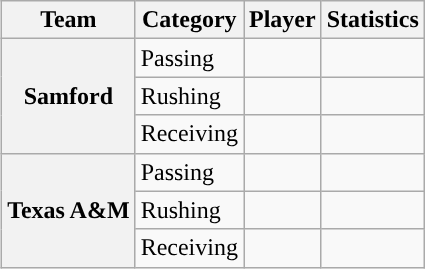<table class="wikitable" style="float:right">
<tr>
<th>Team</th>
<th>Category</th>
<th>Player</th>
<th>Statistics</th>
</tr>
<tr>
<th rowspan=3>Samford</th>
<td>Passing</td>
<td></td>
<td></td>
</tr>
<tr>
<td>Rushing</td>
<td></td>
<td></td>
</tr>
<tr>
<td>Receiving</td>
<td></td>
<td></td>
</tr>
<tr>
<th rowspan=3>Texas A&M</th>
<td>Passing</td>
<td></td>
<td></td>
</tr>
<tr>
<td>Rushing</td>
<td></td>
<td></td>
</tr>
<tr>
<td>Receiving</td>
<td></td>
<td></td>
</tr>
</table>
